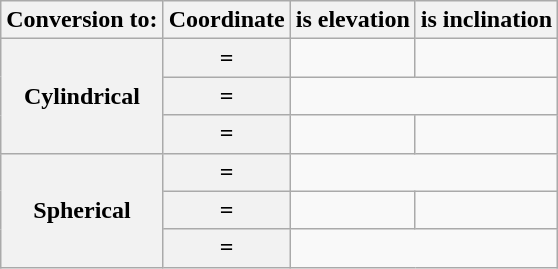<table class="wikitable plainrowheaders" style="text-align: center;">
<tr>
<th scope="col">Conversion to:</th>
<th scope="col">Coordinate</th>
<th scope="col"> is elevation</th>
<th scope="col"> is inclination</th>
</tr>
<tr>
<th scope="row" rowspan=3 style="font-weight: bold; text-align: center;">Cylindrical</th>
<th scope="row" style="text-align: center;"> =</th>
<td></td>
<td></td>
</tr>
<tr>
<th scope="row" style="text-align: center;"> =</th>
<td colspan=  2></td>
</tr>
<tr>
<th scope="row" style="text-align: center;"> =</th>
<td></td>
<td></td>
</tr>
<tr>
<th scope="row" rowspan=3 style="font-weight: bold; text-align: center;">Spherical</th>
<th scope="row" style="text-align: center;"> =</th>
<td colspan= 2></td>
</tr>
<tr>
<th scope="row" style="text-align: center;"> =</th>
<td></td>
<td></td>
</tr>
<tr>
<th scope="row" style="text-align: center;"> =</th>
<td colspan=  2></td>
</tr>
</table>
